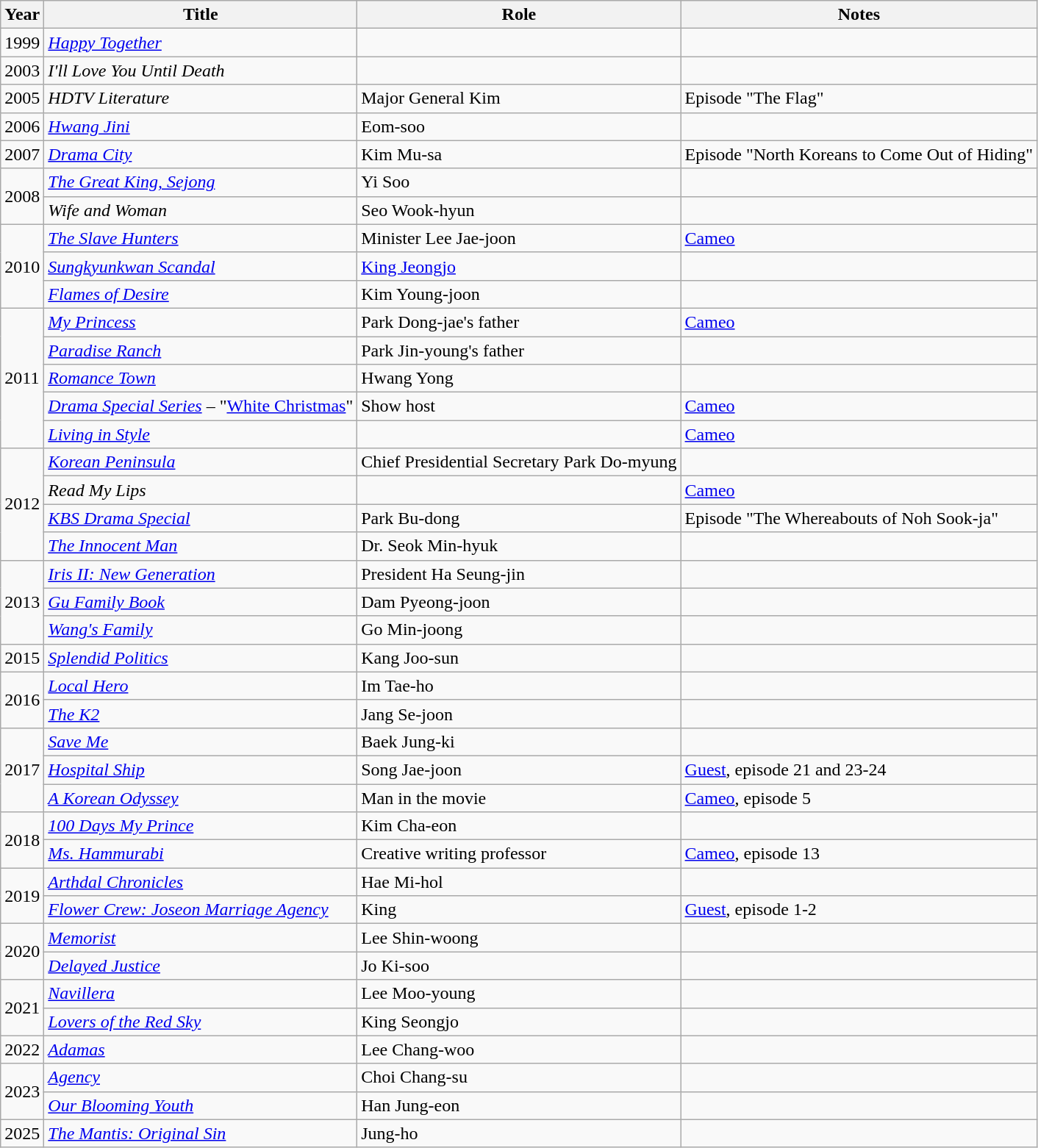<table class="wikitable">
<tr>
<th>Year</th>
<th>Title</th>
<th>Role</th>
<th>Notes</th>
</tr>
<tr>
<td>1999</td>
<td><em><a href='#'>Happy Together</a></em></td>
<td></td>
<td></td>
</tr>
<tr>
<td>2003</td>
<td><em>I'll Love You Until Death</em></td>
<td></td>
<td></td>
</tr>
<tr>
<td>2005</td>
<td><em>HDTV Literature</em></td>
<td>Major General Kim</td>
<td>Episode "The Flag"</td>
</tr>
<tr>
<td>2006</td>
<td><em><a href='#'>Hwang Jini</a></em></td>
<td>Eom-soo</td>
<td></td>
</tr>
<tr>
<td>2007</td>
<td><em><a href='#'>Drama City</a></em></td>
<td>Kim Mu-sa</td>
<td>Episode "North Koreans to Come Out of Hiding"</td>
</tr>
<tr>
<td rowspan=2>2008</td>
<td><em><a href='#'>The Great King, Sejong</a></em></td>
<td>Yi Soo</td>
<td></td>
</tr>
<tr>
<td><em>Wife and Woman</em></td>
<td>Seo Wook-hyun</td>
<td></td>
</tr>
<tr>
<td rowspan=3>2010</td>
<td><em><a href='#'>The Slave Hunters</a></em></td>
<td>Minister Lee Jae-joon</td>
<td><a href='#'>Cameo</a></td>
</tr>
<tr>
<td><em><a href='#'>Sungkyunkwan Scandal</a></em></td>
<td><a href='#'>King Jeongjo</a></td>
<td></td>
</tr>
<tr>
<td><em><a href='#'>Flames of Desire</a></em></td>
<td>Kim Young-joon</td>
<td></td>
</tr>
<tr>
<td rowspan=5>2011</td>
<td><em><a href='#'>My Princess</a></em></td>
<td>Park Dong-jae's father</td>
<td><a href='#'>Cameo</a></td>
</tr>
<tr>
<td><em><a href='#'>Paradise Ranch</a></em></td>
<td>Park Jin-young's father</td>
<td></td>
</tr>
<tr>
<td><em><a href='#'>Romance Town</a></em></td>
<td>Hwang Yong</td>
<td></td>
</tr>
<tr>
<td><em><a href='#'>Drama Special Series</a></em> – "<a href='#'>White Christmas</a>"</td>
<td>Show host</td>
<td><a href='#'>Cameo</a></td>
</tr>
<tr>
<td><em><a href='#'>Living in Style</a></em></td>
<td></td>
<td><a href='#'>Cameo</a></td>
</tr>
<tr>
<td rowspan=4>2012</td>
<td><em><a href='#'>Korean Peninsula</a></em></td>
<td>Chief Presidential Secretary Park Do-myung</td>
<td></td>
</tr>
<tr>
<td><em>Read My Lips</em></td>
<td></td>
<td><a href='#'>Cameo</a></td>
</tr>
<tr>
<td><em><a href='#'>KBS Drama Special</a></em></td>
<td>Park Bu-dong</td>
<td>Episode "The Whereabouts of Noh Sook-ja"</td>
</tr>
<tr>
<td><em><a href='#'>The Innocent Man</a></em></td>
<td>Dr. Seok Min-hyuk</td>
<td></td>
</tr>
<tr>
<td rowspan=3>2013</td>
<td><em><a href='#'>Iris II: New Generation</a></em></td>
<td>President Ha Seung-jin</td>
<td></td>
</tr>
<tr>
<td><em><a href='#'>Gu Family Book</a></em></td>
<td>Dam Pyeong-joon</td>
<td></td>
</tr>
<tr>
<td><em><a href='#'>Wang's Family</a></em></td>
<td>Go Min-joong</td>
<td></td>
</tr>
<tr>
<td>2015</td>
<td><em><a href='#'>Splendid Politics</a></em></td>
<td>Kang Joo-sun</td>
<td></td>
</tr>
<tr>
<td rowspan=2>2016</td>
<td><em><a href='#'>Local Hero</a></em></td>
<td>Im Tae-ho</td>
<td></td>
</tr>
<tr>
<td><em><a href='#'>The K2</a></em></td>
<td>Jang Se-joon</td>
<td></td>
</tr>
<tr>
<td rowspan=3>2017</td>
<td><em><a href='#'>Save Me</a></em></td>
<td>Baek Jung-ki</td>
<td></td>
</tr>
<tr>
<td><em><a href='#'>Hospital Ship</a></em></td>
<td>Song Jae-joon</td>
<td><a href='#'>Guest</a>, episode 21 and 23-24</td>
</tr>
<tr>
<td><em><a href='#'>A Korean Odyssey</a></em></td>
<td>Man in the movie</td>
<td><a href='#'>Cameo</a>, episode 5</td>
</tr>
<tr>
<td rowspan="2">2018</td>
<td><em><a href='#'>100 Days My Prince</a></em></td>
<td>Kim Cha-eon</td>
<td></td>
</tr>
<tr>
<td><em><a href='#'>Ms. Hammurabi</a></em></td>
<td>Creative writing professor</td>
<td><a href='#'>Cameo</a>, episode 13</td>
</tr>
<tr>
<td rowspan=2>2019</td>
<td><em><a href='#'>Arthdal Chronicles</a></em></td>
<td>Hae Mi-hol</td>
<td></td>
</tr>
<tr>
<td><em><a href='#'>Flower Crew: Joseon Marriage Agency</a></em></td>
<td>King</td>
<td><a href='#'>Guest</a>, episode 1-2</td>
</tr>
<tr>
<td rowspan="2">2020</td>
<td><em><a href='#'>Memorist</a></em></td>
<td>Lee Shin-woong</td>
<td></td>
</tr>
<tr>
<td><em><a href='#'>Delayed Justice</a></em></td>
<td>Jo Ki-soo</td>
<td></td>
</tr>
<tr>
<td rowspan=2>2021</td>
<td><em><a href='#'>Navillera</a></em></td>
<td>Lee Moo-young</td>
<td></td>
</tr>
<tr>
<td><em><a href='#'>Lovers of the Red Sky</a></em></td>
<td>King Seongjo</td>
<td></td>
</tr>
<tr>
<td>2022</td>
<td><em><a href='#'>Adamas</a></em></td>
<td>Lee Chang-woo</td>
<td></td>
</tr>
<tr>
<td rowspan="2">2023</td>
<td><em><a href='#'>Agency</a></em></td>
<td>Choi Chang-su</td>
<td></td>
</tr>
<tr>
<td><em><a href='#'>Our Blooming Youth</a></em></td>
<td>Han Jung-eon</td>
<td></td>
</tr>
<tr>
<td>2025</td>
<td><em><a href='#'>The Mantis: Original Sin</a></em></td>
<td>Jung-ho</td>
<td></td>
</tr>
</table>
